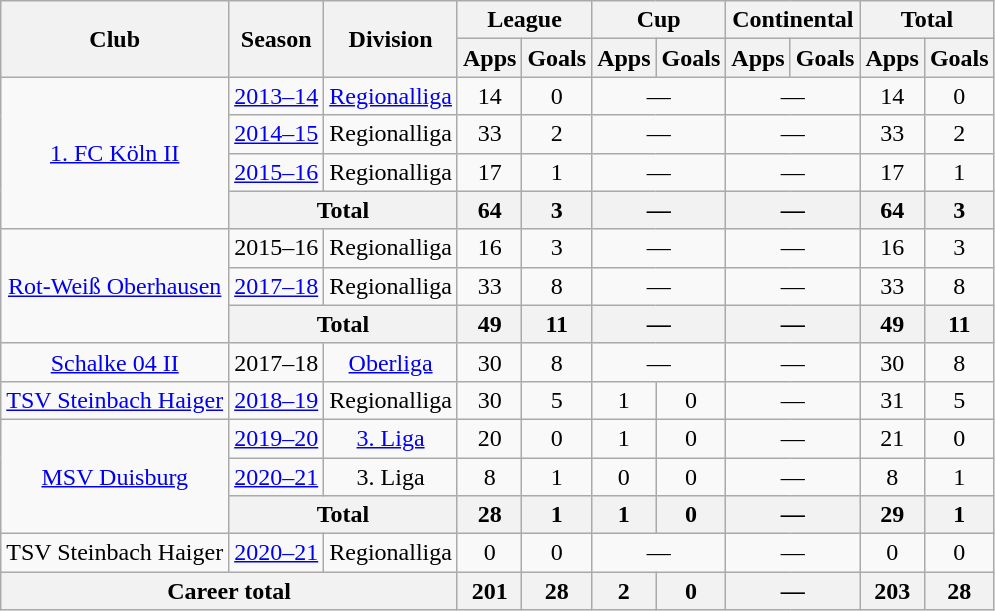<table class="wikitable" style="text-align:center">
<tr>
<th rowspan="2">Club</th>
<th rowspan="2">Season</th>
<th rowspan="2">Division</th>
<th colspan="2">League</th>
<th colspan="2">Cup</th>
<th colspan="2">Continental</th>
<th colspan="2">Total</th>
</tr>
<tr>
<th>Apps</th>
<th>Goals</th>
<th>Apps</th>
<th>Goals</th>
<th>Apps</th>
<th>Goals</th>
<th>Apps</th>
<th>Goals</th>
</tr>
<tr>
<td rowspan="4"><a href='#'>1. FC Köln II</a></td>
<td><a href='#'>2013–14</a></td>
<td><a href='#'>Regionalliga</a></td>
<td>14</td>
<td>0</td>
<td colspan="2">—</td>
<td colspan="2">—</td>
<td>14</td>
<td>0</td>
</tr>
<tr>
<td><a href='#'>2014–15</a></td>
<td>Regionalliga</td>
<td>33</td>
<td>2</td>
<td colspan="2">—</td>
<td colspan="2">—</td>
<td>33</td>
<td>2</td>
</tr>
<tr>
<td><a href='#'>2015–16</a></td>
<td>Regionalliga</td>
<td>17</td>
<td>1</td>
<td colspan="2">—</td>
<td colspan="2">—</td>
<td>17</td>
<td>1</td>
</tr>
<tr>
<th colspan="2">Total</th>
<th>64</th>
<th>3</th>
<th colspan="2">—</th>
<th colspan="2">—</th>
<th>64</th>
<th>3</th>
</tr>
<tr>
<td rowspan="3"><a href='#'>Rot-Weiß Oberhausen</a></td>
<td>2015–16</td>
<td>Regionalliga</td>
<td>16</td>
<td>3</td>
<td colspan="2">—</td>
<td colspan="2">—</td>
<td>16</td>
<td>3</td>
</tr>
<tr>
<td><a href='#'>2017–18</a></td>
<td>Regionalliga</td>
<td>33</td>
<td>8</td>
<td colspan="2">—</td>
<td colspan="2">—</td>
<td>33</td>
<td>8</td>
</tr>
<tr>
<th colspan="2">Total</th>
<th>49</th>
<th>11</th>
<th colspan="2">—</th>
<th colspan="2">—</th>
<th>49</th>
<th>11</th>
</tr>
<tr>
<td><a href='#'>Schalke 04 II</a></td>
<td>2017–18</td>
<td><a href='#'>Oberliga</a></td>
<td>30</td>
<td>8</td>
<td colspan="2">—</td>
<td colspan="2">—</td>
<td>30</td>
<td>8</td>
</tr>
<tr>
<td><a href='#'>TSV Steinbach Haiger</a></td>
<td><a href='#'>2018–19</a></td>
<td>Regionalliga</td>
<td>30</td>
<td>5</td>
<td>1</td>
<td>0</td>
<td colspan="2">—</td>
<td>31</td>
<td>5</td>
</tr>
<tr>
<td rowspan="3"><a href='#'>MSV Duisburg</a></td>
<td><a href='#'>2019–20</a></td>
<td><a href='#'>3. Liga</a></td>
<td>20</td>
<td>0</td>
<td>1</td>
<td>0</td>
<td colspan="2">—</td>
<td>21</td>
<td>0</td>
</tr>
<tr>
<td><a href='#'>2020–21</a></td>
<td>3. Liga</td>
<td>8</td>
<td>1</td>
<td>0</td>
<td>0</td>
<td colspan="2">—</td>
<td>8</td>
<td>1</td>
</tr>
<tr>
<th colspan="2">Total</th>
<th>28</th>
<th>1</th>
<th>1</th>
<th>0</th>
<th colspan="2">—</th>
<th>29</th>
<th>1</th>
</tr>
<tr>
<td>TSV Steinbach Haiger</td>
<td><a href='#'>2020–21</a></td>
<td>Regionalliga</td>
<td>0</td>
<td>0</td>
<td colspan="2">—</td>
<td colspan="2">—</td>
<td>0</td>
<td>0</td>
</tr>
<tr>
<th colspan="3">Career total</th>
<th>201</th>
<th>28</th>
<th>2</th>
<th>0</th>
<th colspan="2">—</th>
<th>203</th>
<th>28</th>
</tr>
</table>
